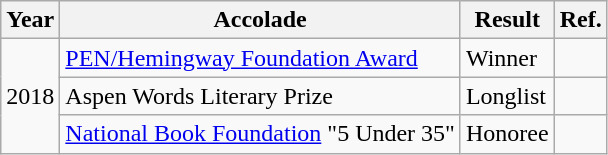<table class="wikitable">
<tr>
<th>Year</th>
<th>Accolade</th>
<th>Result</th>
<th>Ref.</th>
</tr>
<tr>
<td rowspan="3">2018</td>
<td><a href='#'>PEN/Hemingway Foundation Award</a></td>
<td>Winner</td>
<td></td>
</tr>
<tr>
<td>Aspen Words Literary Prize</td>
<td>Longlist</td>
<td></td>
</tr>
<tr>
<td><a href='#'>National Book Foundation</a> "5 Under 35"</td>
<td>Honoree</td>
<td></td>
</tr>
</table>
